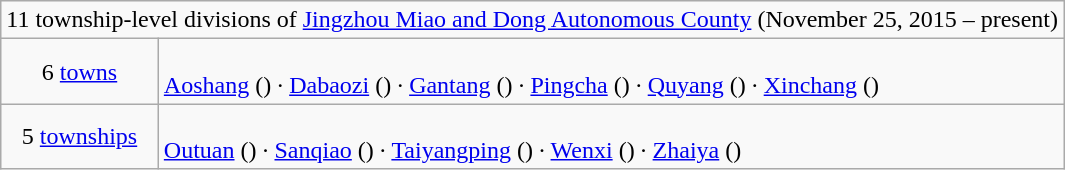<table class="wikitable">
<tr>
<td style="text-align:center;" colspan="2">11 township-level divisions of <a href='#'>Jingzhou Miao and Dong Autonomous County</a> (November 25, 2015 – present)</td>
</tr>
<tr align=left>
<td align=center>6 <a href='#'>towns</a></td>
<td><br><a href='#'>Aoshang</a> ()
· <a href='#'>Dabaozi</a> ()
· <a href='#'>Gantang</a> ()
· <a href='#'>Pingcha</a> ()
· <a href='#'>Quyang</a> ()
· <a href='#'>Xinchang</a> ()</td>
</tr>
<tr align=left>
<td align=center>5 <a href='#'>townships</a></td>
<td><br><a href='#'>Outuan</a> ()
· <a href='#'>Sanqiao</a> ()
· <a href='#'>Taiyangping</a> ()
· <a href='#'>Wenxi</a> ()
· <a href='#'>Zhaiya</a> ()</td>
</tr>
</table>
